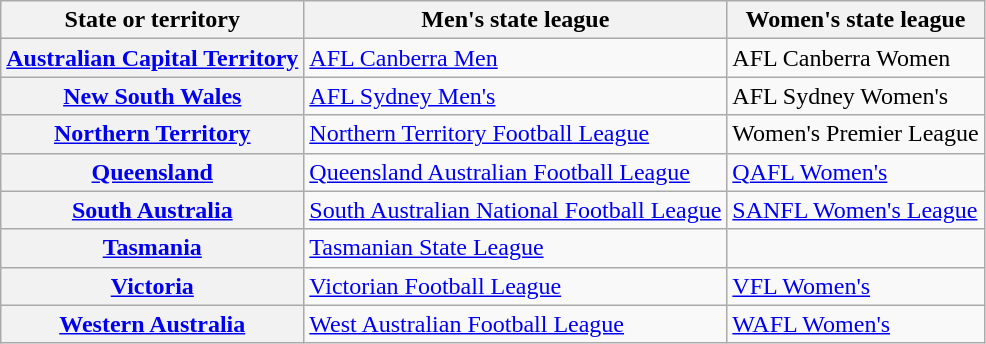<table class="wikitable">
<tr>
<th>State or territory</th>
<th>Men's state league</th>
<th>Women's state league</th>
</tr>
<tr>
<th><a href='#'>Australian Capital Territory</a></th>
<td><a href='#'>AFL Canberra Men</a></td>
<td>AFL Canberra Women</td>
</tr>
<tr>
<th><a href='#'>New South Wales</a></th>
<td><a href='#'>AFL Sydney Men's</a></td>
<td>AFL Sydney Women's</td>
</tr>
<tr>
<th><a href='#'>Northern Territory</a></th>
<td><a href='#'>Northern Territory Football League</a></td>
<td>Women's Premier League</td>
</tr>
<tr>
<th><a href='#'>Queensland</a></th>
<td><a href='#'>Queensland Australian Football League</a></td>
<td><a href='#'>QAFL Women's</a></td>
</tr>
<tr>
<th><a href='#'>South Australia</a></th>
<td><a href='#'>South Australian National Football League</a></td>
<td><a href='#'>SANFL Women's League</a></td>
</tr>
<tr>
<th><a href='#'>Tasmania</a></th>
<td><a href='#'>Tasmanian State League</a></td>
<td></td>
</tr>
<tr>
<th><a href='#'>Victoria</a></th>
<td><a href='#'>Victorian Football League</a></td>
<td><a href='#'>VFL Women's</a></td>
</tr>
<tr>
<th><a href='#'>Western Australia</a></th>
<td><a href='#'>West Australian Football League</a></td>
<td><a href='#'>WAFL Women's</a></td>
</tr>
</table>
